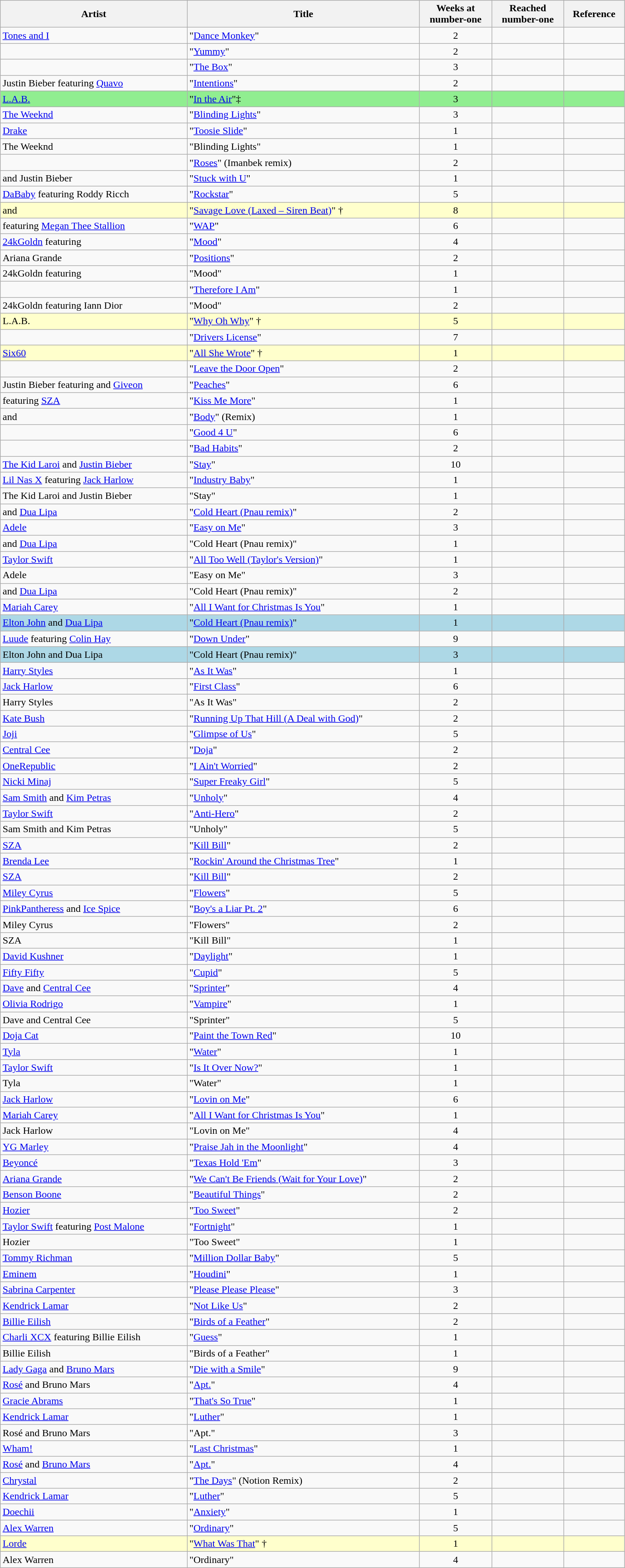<table class="wikitable" style="width:79%;">
<tr>
<th>Artist</th>
<th scope="col">Title</th>
<th scope="col">Weeks at<br>number-one<br></th>
<th scope="col">Reached<br>number-one</th>
<th scope="col" class="unsortable">Reference</th>
</tr>
<tr>
<td><a href='#'>Tones and I</a></td>
<td>"<a href='#'>Dance Monkey</a>"</td>
<td align="center">2</td>
<td></td>
<td align="center"></td>
</tr>
<tr>
<td></td>
<td>"<a href='#'>Yummy</a>"</td>
<td align="center">2</td>
<td></td>
<td align="center"></td>
</tr>
<tr>
<td></td>
<td>"<a href='#'>The Box</a>"</td>
<td align="center">3</td>
<td></td>
<td align="center"></td>
</tr>
<tr>
<td>Justin Bieber featuring <a href='#'>Quavo</a></td>
<td>"<a href='#'>Intentions</a>"</td>
<td align="center">2</td>
<td></td>
<td align="center"></td>
</tr>
<tr bgcolor="lightgreen">
<td><a href='#'>L.A.B.</a></td>
<td>"<a href='#'>In the Air</a>"‡</td>
<td align="center">3</td>
<td></td>
<td align="center"></td>
</tr>
<tr>
<td><a href='#'>The Weeknd</a></td>
<td>"<a href='#'>Blinding Lights</a>"</td>
<td align="center">3</td>
<td></td>
<td align="center"></td>
</tr>
<tr>
<td><a href='#'>Drake</a></td>
<td>"<a href='#'>Toosie Slide</a>"</td>
<td align="center">1</td>
<td></td>
<td align="center"></td>
</tr>
<tr>
<td>The Weeknd</td>
<td>"Blinding Lights"</td>
<td align="center">1</td>
<td></td>
<td align="center"></td>
</tr>
<tr>
<td></td>
<td>"<a href='#'>Roses</a>" (Imanbek remix)</td>
<td align="center">2</td>
<td></td>
<td align="center"></td>
</tr>
<tr>
<td> and Justin Bieber</td>
<td>"<a href='#'>Stuck with U</a>"</td>
<td align="center">1</td>
<td></td>
<td align="center"></td>
</tr>
<tr>
<td><a href='#'>DaBaby</a> featuring Roddy Ricch</td>
<td>"<a href='#'>Rockstar</a>"</td>
<td align="center">5</td>
<td></td>
<td align="center"></td>
</tr>
<tr bgcolor="#FFFFCC">
<td> and </td>
<td>"<a href='#'>Savage Love (Laxed – Siren Beat)</a>" †</td>
<td align="center">8</td>
<td></td>
<td align="center"></td>
</tr>
<tr>
<td> featuring <a href='#'>Megan Thee Stallion</a></td>
<td>"<a href='#'>WAP</a>"</td>
<td align="center">6</td>
<td></td>
<td align="center"></td>
</tr>
<tr>
<td><a href='#'>24kGoldn</a> featuring </td>
<td>"<a href='#'>Mood</a>"</td>
<td align="center">4</td>
<td></td>
<td align="center"></td>
</tr>
<tr>
<td>Ariana Grande</td>
<td>"<a href='#'>Positions</a>"</td>
<td align="center">2</td>
<td></td>
<td align="center"></td>
</tr>
<tr>
<td>24kGoldn featuring </td>
<td>"Mood"</td>
<td align="center">1</td>
<td></td>
<td align="center"></td>
</tr>
<tr>
<td></td>
<td>"<a href='#'>Therefore I Am</a>"</td>
<td align="center">1</td>
<td></td>
<td align="center"></td>
</tr>
<tr>
<td>24kGoldn featuring Iann Dior</td>
<td>"Mood"</td>
<td align="center">2</td>
<td></td>
<td align="center"></td>
</tr>
<tr bgcolor="#FFFFCC">
<td>L.A.B.</td>
<td>"<a href='#'>Why Oh Why</a>" †</td>
<td align="center">5</td>
<td></td>
<td align="center"></td>
</tr>
<tr>
<td></td>
<td>"<a href='#'>Drivers License</a>"</td>
<td align="center">7</td>
<td></td>
<td align="center"></td>
</tr>
<tr bgcolor="#FFFFCC">
<td><a href='#'>Six60</a></td>
<td>"<a href='#'>All She Wrote</a>" †</td>
<td align="center">1</td>
<td></td>
<td align="center"></td>
</tr>
<tr>
<td></td>
<td>"<a href='#'>Leave the Door Open</a>"</td>
<td align="center">2</td>
<td></td>
<td align="center"></td>
</tr>
<tr>
<td>Justin Bieber featuring  and <a href='#'>Giveon</a></td>
<td>"<a href='#'>Peaches</a>"</td>
<td align="center">6</td>
<td></td>
<td align="center"></td>
</tr>
<tr>
<td> featuring <a href='#'>SZA</a></td>
<td>"<a href='#'>Kiss Me More</a>"</td>
<td align="center">1</td>
<td></td>
<td align="center"></td>
</tr>
<tr>
<td> and </td>
<td>"<a href='#'>Body</a>" (Remix)</td>
<td align="center">1</td>
<td></td>
<td align="center"></td>
</tr>
<tr>
<td></td>
<td>"<a href='#'>Good 4 U</a>"</td>
<td align="center">6</td>
<td></td>
<td align="center"></td>
</tr>
<tr>
<td></td>
<td>"<a href='#'>Bad Habits</a>"</td>
<td align="center">2</td>
<td></td>
<td align="center"></td>
</tr>
<tr>
<td><a href='#'>The Kid Laroi</a> and <a href='#'>Justin Bieber</a></td>
<td>"<a href='#'>Stay</a>"</td>
<td align="center">10</td>
<td></td>
<td align="center"></td>
</tr>
<tr>
<td><a href='#'>Lil Nas X</a> featuring <a href='#'>Jack Harlow</a></td>
<td>"<a href='#'>Industry Baby</a>"</td>
<td align="center">1</td>
<td></td>
<td align="center"></td>
</tr>
<tr>
<td>The Kid Laroi and Justin Bieber</td>
<td>"Stay"</td>
<td align="center">1</td>
<td></td>
<td align="center"></td>
</tr>
<tr>
<td> and <a href='#'>Dua Lipa</a></td>
<td>"<a href='#'>Cold Heart (Pnau remix)</a>"</td>
<td align="center">2</td>
<td></td>
<td align="center"></td>
</tr>
<tr>
<td><a href='#'>Adele</a></td>
<td>"<a href='#'>Easy on Me</a>"</td>
<td align="center">3</td>
<td></td>
<td align="center"></td>
</tr>
<tr>
<td> and <a href='#'>Dua Lipa</a></td>
<td>"Cold Heart (Pnau remix)"</td>
<td align="center">1</td>
<td></td>
<td align="center"></td>
</tr>
<tr>
<td><a href='#'>Taylor Swift</a></td>
<td>"<a href='#'>All Too Well (Taylor's Version)</a>"</td>
<td align="center">1</td>
<td></td>
<td align="center"></td>
</tr>
<tr>
<td>Adele</td>
<td>"Easy on Me"</td>
<td align="center">3</td>
<td></td>
<td align="center"></td>
</tr>
<tr>
<td> and <a href='#'>Dua Lipa</a></td>
<td>"Cold Heart (Pnau remix)"</td>
<td align="center">2</td>
<td></td>
<td align="center"></td>
</tr>
<tr>
<td><a href='#'>Mariah Carey</a></td>
<td>"<a href='#'>All I Want for Christmas Is You</a>"</td>
<td align="center">1</td>
<td></td>
<td align="center"></td>
</tr>
<tr bgcolor="lightblue">
<td><a href='#'>Elton John</a> and <a href='#'>Dua Lipa</a></td>
<td>"<a href='#'>Cold Heart (Pnau remix)</a>"</td>
<td align="center">1</td>
<td></td>
<td align="center"></td>
</tr>
<tr>
<td><a href='#'>Luude</a> featuring <a href='#'>Colin Hay</a></td>
<td>"<a href='#'>Down Under</a>"</td>
<td align="center">9</td>
<td></td>
<td align="center"></td>
</tr>
<tr bgcolor="lightblue">
<td>Elton John and Dua Lipa</td>
<td>"Cold Heart (Pnau remix)"</td>
<td align="center">3</td>
<td></td>
<td align="center"></td>
</tr>
<tr>
<td><a href='#'>Harry Styles</a></td>
<td>"<a href='#'>As It Was</a>"</td>
<td align="center">1</td>
<td></td>
<td align="center"></td>
</tr>
<tr>
<td><a href='#'>Jack Harlow</a></td>
<td>"<a href='#'>First Class</a>"</td>
<td align="center">6</td>
<td></td>
<td align="center"></td>
</tr>
<tr>
<td>Harry Styles</td>
<td>"As It Was"</td>
<td align="center">2</td>
<td></td>
<td align="center"></td>
</tr>
<tr>
<td><a href='#'>Kate Bush</a></td>
<td>"<a href='#'>Running Up That Hill (A Deal with God)</a>"</td>
<td align="center">2</td>
<td></td>
<td align="center"></td>
</tr>
<tr>
<td><a href='#'>Joji</a></td>
<td>"<a href='#'>Glimpse of Us</a>"</td>
<td align="center">5</td>
<td></td>
<td align="center"></td>
</tr>
<tr>
<td><a href='#'>Central Cee</a></td>
<td>"<a href='#'>Doja</a>"</td>
<td align="center">2</td>
<td></td>
<td align="center"></td>
</tr>
<tr>
<td><a href='#'>OneRepublic</a></td>
<td>"<a href='#'>I Ain't Worried</a>"</td>
<td align="center">2</td>
<td></td>
<td align="center"></td>
</tr>
<tr>
<td><a href='#'>Nicki Minaj</a></td>
<td>"<a href='#'>Super Freaky Girl</a>"</td>
<td align="center">5</td>
<td></td>
<td align="center"></td>
</tr>
<tr>
<td><a href='#'>Sam Smith</a> and <a href='#'>Kim Petras</a></td>
<td>"<a href='#'>Unholy</a>"</td>
<td align="center">4</td>
<td></td>
<td align="center"></td>
</tr>
<tr>
<td><a href='#'>Taylor Swift</a></td>
<td>"<a href='#'>Anti-Hero</a>"</td>
<td align="center">2</td>
<td></td>
<td align="center"></td>
</tr>
<tr>
<td>Sam Smith and Kim Petras</td>
<td>"Unholy"</td>
<td align="center">5</td>
<td></td>
<td align="center"></td>
</tr>
<tr>
<td><a href='#'>SZA</a></td>
<td>"<a href='#'>Kill Bill</a>"</td>
<td align="center">2</td>
<td></td>
<td align="center"></td>
</tr>
<tr>
<td><a href='#'>Brenda Lee</a></td>
<td>"<a href='#'>Rockin' Around the Christmas Tree</a>"</td>
<td align="center">1</td>
<td></td>
<td align="center"></td>
</tr>
<tr>
<td><a href='#'>SZA</a></td>
<td>"<a href='#'>Kill Bill</a>"</td>
<td align="center">2</td>
<td></td>
<td align="center"></td>
</tr>
<tr>
<td><a href='#'>Miley Cyrus</a></td>
<td>"<a href='#'>Flowers</a>"</td>
<td align="center">5</td>
<td></td>
<td align="center"></td>
</tr>
<tr>
<td><a href='#'>PinkPantheress</a> and <a href='#'>Ice Spice</a></td>
<td>"<a href='#'>Boy's a Liar Pt. 2</a>"</td>
<td align="center">6</td>
<td></td>
<td align="center"></td>
</tr>
<tr>
<td>Miley Cyrus</td>
<td>"Flowers"</td>
<td align="center">2</td>
<td></td>
<td align="center"></td>
</tr>
<tr>
<td>SZA</td>
<td>"Kill Bill"</td>
<td align="center">1</td>
<td></td>
<td align="center"></td>
</tr>
<tr>
<td><a href='#'>David Kushner</a></td>
<td>"<a href='#'>Daylight</a>"</td>
<td align="center">1</td>
<td></td>
<td align="center"></td>
</tr>
<tr>
<td><a href='#'>Fifty Fifty</a></td>
<td>"<a href='#'>Cupid</a>"</td>
<td align="center">5</td>
<td></td>
<td align="center"></td>
</tr>
<tr>
<td><a href='#'>Dave</a> and <a href='#'>Central Cee</a></td>
<td>"<a href='#'>Sprinter</a>"</td>
<td align="center">4</td>
<td></td>
<td align="center"></td>
</tr>
<tr>
<td><a href='#'>Olivia Rodrigo</a></td>
<td>"<a href='#'>Vampire</a>"</td>
<td align="center">1</td>
<td></td>
<td align="center"></td>
</tr>
<tr>
<td>Dave and Central Cee</td>
<td>"Sprinter"</td>
<td align="center">5</td>
<td></td>
<td align="center"></td>
</tr>
<tr>
<td><a href='#'>Doja Cat</a></td>
<td>"<a href='#'>Paint the Town Red</a>"</td>
<td align="center">10</td>
<td></td>
<td align="center"></td>
</tr>
<tr>
<td><a href='#'>Tyla</a></td>
<td>"<a href='#'>Water</a>"</td>
<td align="center">1</td>
<td></td>
<td align="center"></td>
</tr>
<tr>
<td><a href='#'>Taylor Swift</a></td>
<td>"<a href='#'>Is It Over Now?</a>"</td>
<td align="center">1</td>
<td></td>
<td align="center"></td>
</tr>
<tr>
<td>Tyla</td>
<td>"Water"</td>
<td align="center">1</td>
<td></td>
<td align="center"></td>
</tr>
<tr>
<td><a href='#'>Jack Harlow</a></td>
<td>"<a href='#'>Lovin on Me</a>"</td>
<td align="center">6</td>
<td></td>
<td align="center"></td>
</tr>
<tr>
<td><a href='#'>Mariah Carey</a></td>
<td>"<a href='#'>All I Want for Christmas Is You</a>"</td>
<td align="center">1</td>
<td></td>
<td align="center"></td>
</tr>
<tr>
<td>Jack Harlow</td>
<td>"Lovin on Me"</td>
<td align="center">4</td>
<td></td>
<td align="center"></td>
</tr>
<tr>
<td><a href='#'>YG Marley</a></td>
<td>"<a href='#'>Praise Jah in the Moonlight</a>"</td>
<td align="center">4</td>
<td></td>
<td align="center"></td>
</tr>
<tr>
<td><a href='#'>Beyoncé</a></td>
<td>"<a href='#'>Texas Hold 'Em</a>"</td>
<td align="center">3</td>
<td></td>
<td align="center"></td>
</tr>
<tr>
<td><a href='#'>Ariana Grande</a></td>
<td>"<a href='#'>We Can't Be Friends (Wait for Your Love)</a>"</td>
<td align="center">2</td>
<td></td>
<td align="center"></td>
</tr>
<tr>
<td><a href='#'>Benson Boone</a></td>
<td>"<a href='#'>Beautiful Things</a>"</td>
<td align="center">2</td>
<td></td>
<td align="center"></td>
</tr>
<tr>
<td><a href='#'>Hozier</a></td>
<td>"<a href='#'>Too Sweet</a>"</td>
<td align="center">2</td>
<td></td>
<td align="center"></td>
</tr>
<tr>
<td><a href='#'>Taylor Swift</a> featuring <a href='#'>Post Malone</a></td>
<td>"<a href='#'>Fortnight</a>"</td>
<td align="center">1</td>
<td></td>
<td align="center"></td>
</tr>
<tr>
<td>Hozier</td>
<td>"Too Sweet"</td>
<td align="center">1</td>
<td></td>
<td align="center"></td>
</tr>
<tr>
<td><a href='#'>Tommy Richman</a></td>
<td>"<a href='#'>Million Dollar Baby</a>"</td>
<td align="center">5</td>
<td></td>
<td align="center"></td>
</tr>
<tr>
<td><a href='#'>Eminem</a></td>
<td>"<a href='#'>Houdini</a>"</td>
<td align="center">1</td>
<td></td>
<td align="center"></td>
</tr>
<tr>
<td><a href='#'>Sabrina Carpenter</a></td>
<td>"<a href='#'>Please Please Please</a>"</td>
<td align="center">3</td>
<td></td>
<td align="center"></td>
</tr>
<tr>
<td><a href='#'>Kendrick Lamar</a></td>
<td>"<a href='#'>Not Like Us</a>"</td>
<td align="center">2</td>
<td></td>
<td align="center"></td>
</tr>
<tr>
<td><a href='#'>Billie Eilish</a></td>
<td>"<a href='#'>Birds of a Feather</a>"</td>
<td align="center">2</td>
<td></td>
<td align="center"></td>
</tr>
<tr>
<td><a href='#'>Charli XCX</a> featuring Billie Eilish</td>
<td>"<a href='#'>Guess</a>"</td>
<td align="center">1</td>
<td></td>
<td align="center"></td>
</tr>
<tr>
<td>Billie Eilish</td>
<td>"Birds of a Feather"</td>
<td align="center">1</td>
<td></td>
<td align="center"></td>
</tr>
<tr>
<td><a href='#'>Lady Gaga</a> and <a href='#'>Bruno Mars</a></td>
<td>"<a href='#'>Die with a Smile</a>"</td>
<td align="center">9</td>
<td></td>
<td align="center"></td>
</tr>
<tr>
<td><a href='#'>Rosé</a> and Bruno Mars</td>
<td>"<a href='#'>Apt.</a>"</td>
<td align="center">4</td>
<td></td>
<td align="center"></td>
</tr>
<tr>
<td><a href='#'>Gracie Abrams</a></td>
<td>"<a href='#'>That's So True</a>"</td>
<td align="center">1</td>
<td></td>
<td align="center"></td>
</tr>
<tr>
<td><a href='#'>Kendrick Lamar</a></td>
<td>"<a href='#'>Luther</a>"</td>
<td align="center">1</td>
<td></td>
<td align="center"></td>
</tr>
<tr>
<td>Rosé and Bruno Mars</td>
<td>"Apt."</td>
<td align="center">3</td>
<td></td>
<td align="center"></td>
</tr>
<tr>
<td><a href='#'>Wham!</a></td>
<td>"<a href='#'>Last Christmas</a>"</td>
<td align="center">1</td>
<td></td>
<td align="center"></td>
</tr>
<tr>
<td><a href='#'>Rosé</a> and <a href='#'>Bruno Mars</a></td>
<td>"<a href='#'>Apt.</a>"</td>
<td align="center">4</td>
<td></td>
<td align="center"></td>
</tr>
<tr>
<td><a href='#'>Chrystal</a></td>
<td>"<a href='#'>The Days</a>" (Notion Remix)</td>
<td align="center">2</td>
<td></td>
<td align="center"></td>
</tr>
<tr>
<td><a href='#'>Kendrick Lamar</a></td>
<td>"<a href='#'>Luther</a>"</td>
<td align="center">5</td>
<td></td>
<td align="center"></td>
</tr>
<tr>
<td><a href='#'>Doechii</a></td>
<td>"<a href='#'>Anxiety</a>"</td>
<td align="center">1</td>
<td></td>
<td align="center"></td>
</tr>
<tr>
<td><a href='#'>Alex Warren</a></td>
<td>"<a href='#'>Ordinary</a>"</td>
<td align="center">5</td>
<td></td>
<td align="center"></td>
</tr>
<tr bgcolor="#FFFFCC">
<td><a href='#'>Lorde</a></td>
<td>"<a href='#'>What Was That</a>" †</td>
<td align="center">1</td>
<td></td>
<td align="center"></td>
</tr>
<tr>
<td>Alex Warren</td>
<td>"Ordinary"</td>
<td align="center">4</td>
<td></td>
<td align="center"></td>
</tr>
</table>
